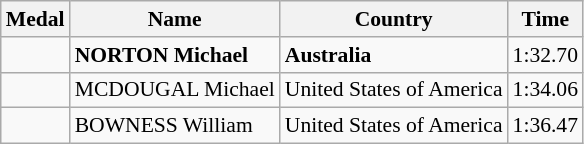<table class="wikitable sortable" style="font-size:90%">
<tr>
<th>Medal</th>
<th>Name</th>
<th>Country</th>
<th>Time</th>
</tr>
<tr>
<td></td>
<td><strong>NORTON Michael</strong></td>
<td><strong>Australia</strong></td>
<td>1:32.70</td>
</tr>
<tr>
<td></td>
<td>MCDOUGAL Michael</td>
<td>United States of America</td>
<td>1:34.06</td>
</tr>
<tr>
<td></td>
<td>BOWNESS William</td>
<td>United States of America</td>
<td>1:36.47</td>
</tr>
</table>
